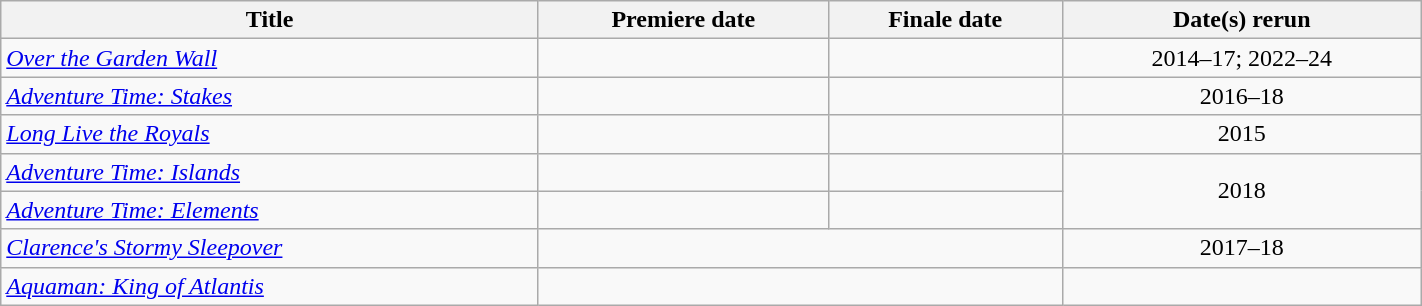<table class="wikitable plainrowheaders sortable" style="width:75%;text-align:center;">
<tr>
<th>Title</th>
<th>Premiere date</th>
<th>Finale date</th>
<th>Date(s) rerun</th>
</tr>
<tr>
<td scope="row" style="text-align:left;"><em><a href='#'>Over the Garden Wall</a></em></td>
<td></td>
<td></td>
<td>2014–17; 2022–24</td>
</tr>
<tr>
<td scope="row" style="text-align:left;"><em><a href='#'>Adventure Time: Stakes</a></em></td>
<td></td>
<td></td>
<td>2016–18</td>
</tr>
<tr>
<td scope="row" style="text-align:left;"><em><a href='#'>Long Live the Royals</a></em></td>
<td></td>
<td></td>
<td>2015</td>
</tr>
<tr>
<td scope="row" style="text-align:left;"><em><a href='#'>Adventure Time: Islands</a></em></td>
<td></td>
<td></td>
<td rowspan="2">2018</td>
</tr>
<tr>
<td scope="row" style="text-align:left;"><em><a href='#'>Adventure Time: Elements</a></em></td>
<td></td>
<td></td>
</tr>
<tr>
<td scope="row" style="text-align:left;"><em><a href='#'>Clarence's Stormy Sleepover</a></em></td>
<td colspan= 2></td>
<td>2017–18</td>
</tr>
<tr>
<td scope="row" style="text-align:left;"><em><a href='#'>Aquaman: King of Atlantis</a></em></td>
<td colspan="2"></td>
<td></td>
</tr>
</table>
